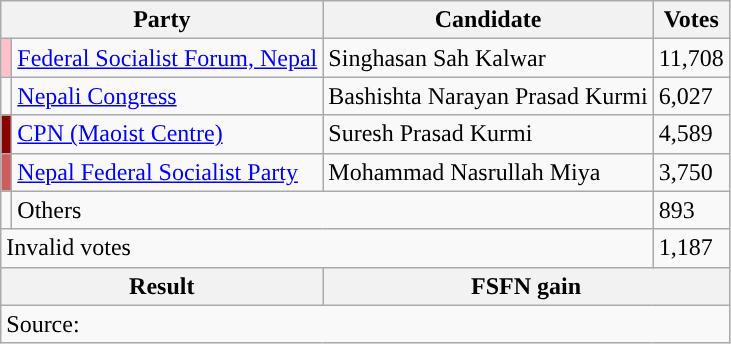<table class="wikitable">
<tr>
<th colspan="2">Party</th>
<th>Candidate</th>
<th>Votes</th>
</tr>
<tr>
<td style="background-color:pink"></td>
<td><a href='#'>Federal Socialist Forum, Nepal</a></td>
<td>Singhasan Sah Kalwar</td>
<td>11,708</td>
</tr>
<tr>
<td style="background-color:"></td>
<td><a href='#'>Nepali Congress</a></td>
<td>Bashishta Narayan Prasad Kurmi</td>
<td>6,027</td>
</tr>
<tr>
<td style="background-color:darkred"></td>
<td><a href='#'>CPN (Maoist Centre)</a></td>
<td>Suresh Prasad Kurmi</td>
<td>4,589</td>
</tr>
<tr>
<td style="background-color:#CD5C5C"></td>
<td><a href='#'>Nepal Federal Socialist Party</a></td>
<td>Mohammad Nasrullah Miya</td>
<td>3,750</td>
</tr>
<tr>
<td></td>
<td colspan="2">Others</td>
<td>893</td>
</tr>
<tr>
<td colspan="3">Invalid votes</td>
<td>1,187</td>
</tr>
<tr>
<th colspan="2">Result</th>
<th colspan="2">FSFN gain</th>
</tr>
<tr>
<td colspan="4">Source: </td>
</tr>
</table>
